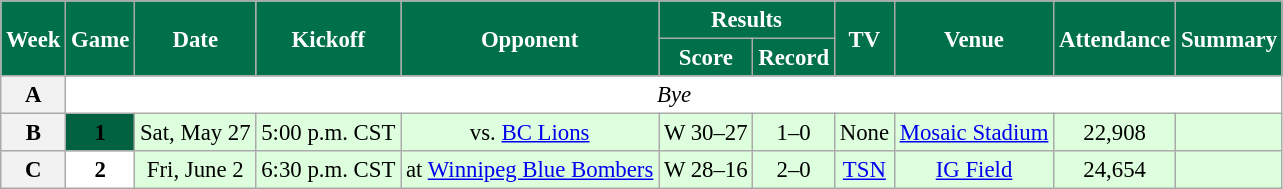<table class="wikitable" style="font-size: 95%;">
<tr>
<th style="background:#00704A;color:White;" rowspan=2>Week</th>
<th style="background:#00704A;color:White;" rowspan=2>Game</th>
<th style="background:#00704A;color:White;" rowspan=2>Date</th>
<th style="background:#00704A;color:White;" rowspan=2>Kickoff</th>
<th style="background:#00704A;color:White;" rowspan=2>Opponent</th>
<th style="background:#00704A;color:White;" colspan=2>Results</th>
<th style="background:#00704A;color:White;" rowspan=2>TV</th>
<th style="background:#00704A;color:White;" rowspan=2>Venue</th>
<th style="background:#00704A;color:White;" rowspan=2>Attendance</th>
<th style="background:#00704A;color:White;" rowspan=2>Summary</th>
</tr>
<tr>
<th style="background:#00704A;color:White;">Score</th>
<th style="background:#00704A;color:White;">Record</th>
</tr>
<tr align="center" bgcolor="#ffffff">
<th align="center"><strong>A</strong></th>
<td colspan=10 align="center" valign="middle"><em>Bye</em></td>
</tr>
<tr align="center" bgcolor="#ddffdd">
<th align="center"><strong>B</strong></th>
<th style="text-align:center; background:#006241;"><span><strong>1</strong></span></th>
<td align="center">Sat, May 27</td>
<td align="center">5:00 p.m. CST</td>
<td align="center">vs. <a href='#'>BC Lions</a></td>
<td align="center">W 30–27</td>
<td align="center">1–0</td>
<td align="center">None</td>
<td align="center"><a href='#'>Mosaic Stadium</a></td>
<td align="center">22,908</td>
<td align="center"></td>
</tr>
<tr align="center" bgcolor="#ddffdd">
<th align="center"><strong>C</strong></th>
<th style="text-align:center; background:white;"><span><strong>2</strong></span></th>
<td align="center">Fri, June 2</td>
<td align="center">6:30 p.m. CST</td>
<td align="center">at <a href='#'>Winnipeg Blue Bombers</a></td>
<td align="center">W 28–16</td>
<td align="center">2–0</td>
<td align="center"><a href='#'>TSN</a></td>
<td align="center"><a href='#'>IG Field</a></td>
<td align="center">24,654</td>
<td align="center"></td>
</tr>
</table>
